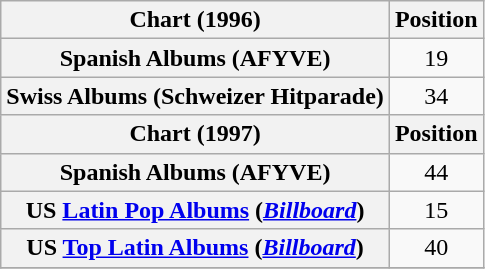<table class="wikitable plainrowheaders" style="text-align:center;">
<tr>
<th>Chart (1996)</th>
<th>Position</th>
</tr>
<tr>
<th scope="row">Spanish Albums (AFYVE)</th>
<td>19</td>
</tr>
<tr>
<th scope="row">Swiss Albums (Schweizer Hitparade)</th>
<td>34</td>
</tr>
<tr>
<th>Chart (1997)</th>
<th>Position</th>
</tr>
<tr>
<th scope="row">Spanish Albums (AFYVE)</th>
<td>44</td>
</tr>
<tr>
<th scope="row">US <a href='#'>Latin Pop Albums</a> (<em><a href='#'>Billboard</a></em>)</th>
<td>15</td>
</tr>
<tr>
<th scope="row">US <a href='#'>Top Latin Albums</a> (<em><a href='#'>Billboard</a></em>)</th>
<td>40</td>
</tr>
<tr>
</tr>
</table>
